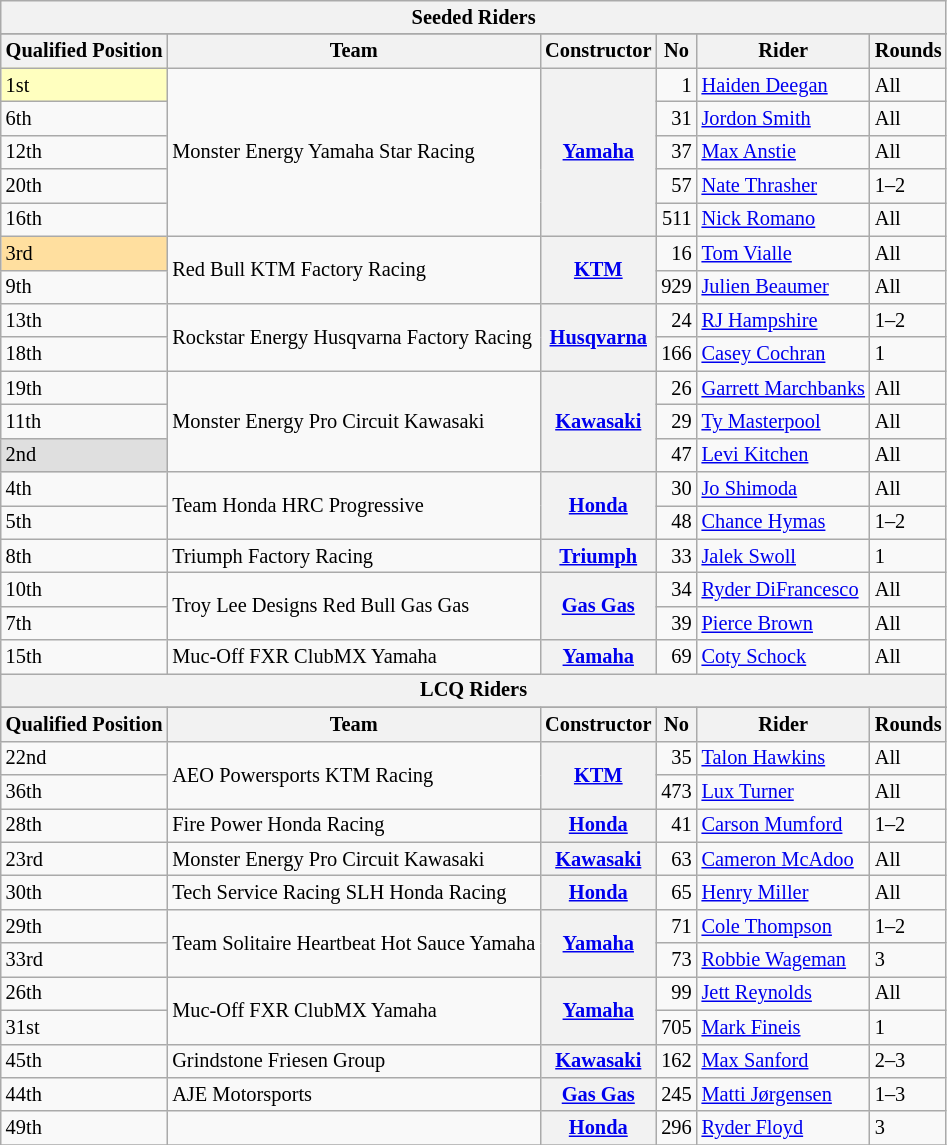<table class="wikitable" style="font-size: 85%;">
<tr>
<th colspan=6><strong>Seeded Riders</strong></th>
</tr>
<tr>
</tr>
<tr>
<th>Qualified Position</th>
<th>Team</th>
<th>Constructor</th>
<th>No</th>
<th>Rider</th>
<th>Rounds</th>
</tr>
<tr>
<td style="background:#ffffbf;">1st</td>
<td rowspan=5>Monster Energy Yamaha Star Racing</td>
<th rowspan=5><a href='#'>Yamaha</a></th>
<td align="right">1</td>
<td> <a href='#'>Haiden Deegan</a></td>
<td>All</td>
</tr>
<tr>
<td>6th</td>
<td align="right">31</td>
<td> <a href='#'>Jordon Smith</a></td>
<td>All</td>
</tr>
<tr>
<td>12th</td>
<td align="right">37</td>
<td> <a href='#'>Max Anstie</a></td>
<td>All</td>
</tr>
<tr>
<td>20th</td>
<td align="right">57</td>
<td> <a href='#'>Nate Thrasher</a></td>
<td>1–2</td>
</tr>
<tr>
<td>16th</td>
<td align="right">511</td>
<td> <a href='#'>Nick Romano</a></td>
<td>All</td>
</tr>
<tr>
<td style="background:#ffdf9f;">3rd</td>
<td rowspan=2>Red Bull KTM Factory Racing</td>
<th rowspan=2><a href='#'>KTM</a></th>
<td align="right">16</td>
<td> <a href='#'>Tom Vialle</a></td>
<td>All</td>
</tr>
<tr>
<td>9th</td>
<td align="right">929</td>
<td> <a href='#'>Julien Beaumer</a></td>
<td>All</td>
</tr>
<tr>
<td>13th</td>
<td rowspan=2>Rockstar Energy Husqvarna Factory Racing</td>
<th rowspan=2><a href='#'>Husqvarna</a></th>
<td align="right">24</td>
<td> <a href='#'>RJ Hampshire</a></td>
<td>1–2</td>
</tr>
<tr>
<td>18th</td>
<td align="right">166</td>
<td> <a href='#'>Casey Cochran</a></td>
<td>1</td>
</tr>
<tr>
<td>19th</td>
<td rowspan=3>Monster Energy Pro Circuit Kawasaki</td>
<th rowspan=3><a href='#'>Kawasaki</a></th>
<td align="right">26</td>
<td> <a href='#'>Garrett Marchbanks</a></td>
<td>All</td>
</tr>
<tr>
<td>11th</td>
<td align="right">29</td>
<td> <a href='#'>Ty Masterpool</a></td>
<td>All</td>
</tr>
<tr>
<td style="background:#dfdfdf;">2nd</td>
<td align="right">47</td>
<td> <a href='#'>Levi Kitchen</a></td>
<td>All</td>
</tr>
<tr>
<td>4th</td>
<td rowspan=2>Team Honda HRC Progressive</td>
<th rowspan=2><a href='#'>Honda</a></th>
<td align="right">30</td>
<td> <a href='#'>Jo Shimoda</a></td>
<td>All</td>
</tr>
<tr>
<td>5th</td>
<td align="right">48</td>
<td> <a href='#'>Chance Hymas</a></td>
<td>1–2</td>
</tr>
<tr>
<td>8th</td>
<td>Triumph Factory Racing</td>
<th><a href='#'>Triumph</a></th>
<td align="right">33</td>
<td> <a href='#'>Jalek Swoll</a></td>
<td>1</td>
</tr>
<tr>
<td>10th</td>
<td rowspan=2>Troy Lee Designs Red Bull Gas Gas</td>
<th rowspan=2><a href='#'>Gas Gas</a></th>
<td align="right">34</td>
<td> <a href='#'>Ryder DiFrancesco</a></td>
<td>All</td>
</tr>
<tr>
<td>7th</td>
<td align="right">39</td>
<td> <a href='#'>Pierce Brown</a></td>
<td>All</td>
</tr>
<tr>
<td>15th</td>
<td>Muc-Off FXR ClubMX Yamaha</td>
<th><a href='#'>Yamaha</a></th>
<td align="right">69</td>
<td> <a href='#'>Coty Schock</a></td>
<td>All</td>
</tr>
<tr>
<th colspan=6><strong>LCQ Riders</strong></th>
</tr>
<tr>
</tr>
<tr>
<th>Qualified Position</th>
<th>Team</th>
<th>Constructor</th>
<th>No</th>
<th>Rider</th>
<th>Rounds</th>
</tr>
<tr>
<td>22nd</td>
<td rowspan=2>AEO Powersports KTM Racing</td>
<th rowspan=2><a href='#'>KTM</a></th>
<td align="right">35</td>
<td> <a href='#'>Talon Hawkins</a></td>
<td>All</td>
</tr>
<tr>
<td>36th</td>
<td align="right">473</td>
<td> <a href='#'>Lux Turner</a></td>
<td>All</td>
</tr>
<tr>
<td>28th</td>
<td>Fire Power Honda Racing</td>
<th><a href='#'>Honda</a></th>
<td align="right">41</td>
<td> <a href='#'>Carson Mumford</a></td>
<td>1–2</td>
</tr>
<tr>
<td>23rd</td>
<td>Monster Energy Pro Circuit Kawasaki</td>
<th><a href='#'>Kawasaki</a></th>
<td align="right">63</td>
<td> <a href='#'>Cameron McAdoo</a></td>
<td>All</td>
</tr>
<tr>
<td>30th</td>
<td>Tech Service Racing SLH Honda Racing</td>
<th><a href='#'>Honda</a></th>
<td align="right">65</td>
<td> <a href='#'>Henry Miller</a></td>
<td>All</td>
</tr>
<tr>
<td>29th</td>
<td rowspan=2>Team Solitaire Heartbeat Hot Sauce Yamaha</td>
<th rowspan=2><a href='#'>Yamaha</a></th>
<td align="right">71</td>
<td> <a href='#'>Cole Thompson</a></td>
<td>1–2</td>
</tr>
<tr>
<td>33rd</td>
<td align="right">73</td>
<td> <a href='#'>Robbie Wageman</a></td>
<td>3</td>
</tr>
<tr>
<td>26th</td>
<td rowspan=2>Muc-Off FXR ClubMX Yamaha</td>
<th rowspan=2><a href='#'>Yamaha</a></th>
<td align="right">99</td>
<td> <a href='#'>Jett Reynolds</a></td>
<td>All</td>
</tr>
<tr>
<td>31st</td>
<td align="right">705</td>
<td> <a href='#'>Mark Fineis</a></td>
<td>1</td>
</tr>
<tr>
<td>45th</td>
<td>Grindstone Friesen Group</td>
<th><a href='#'>Kawasaki</a></th>
<td align="right">162</td>
<td> <a href='#'>Max Sanford</a></td>
<td>2–3</td>
</tr>
<tr>
<td>44th</td>
<td>AJE Motorsports</td>
<th><a href='#'>Gas Gas</a></th>
<td align="right">245</td>
<td> <a href='#'>Matti Jørgensen</a></td>
<td>1–3</td>
</tr>
<tr>
<td>49th</td>
<td></td>
<th><a href='#'>Honda</a></th>
<td align="right">296</td>
<td> <a href='#'>Ryder Floyd</a></td>
<td>3</td>
</tr>
<tr>
</tr>
</table>
